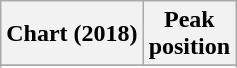<table class="wikitable sortable plainrowheaders" style="text-align:center">
<tr>
<th scope="col">Chart (2018)</th>
<th scope="col">Peak<br> position</th>
</tr>
<tr>
</tr>
<tr>
</tr>
<tr>
</tr>
</table>
